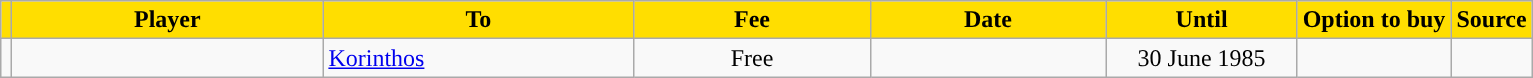<table class="wikitable sortable">
<tr>
<th style="background:#FFDE00"></th>
<th width=200 style="background:#FFDE00">Player</th>
<th width=200 style="background:#FFDE00">To</th>
<th width=150 style="background:#FFDE00">Fee</th>
<th width=150 style="background:#FFDE00">Date</th>
<th width=120 style="background:#FFDE00">Until</th>
<th style="background:#FFDE00">Option to buy</th>
<th style="background:#FFDE00">Source</th>
</tr>
<tr>
<td align=center></td>
<td></td>
<td> <a href='#'>Korinthos</a></td>
<td align=center>Free</td>
<td align=center></td>
<td align=center>30 June 1985</td>
<td align=center></td>
<td align=center></td>
</tr>
</table>
